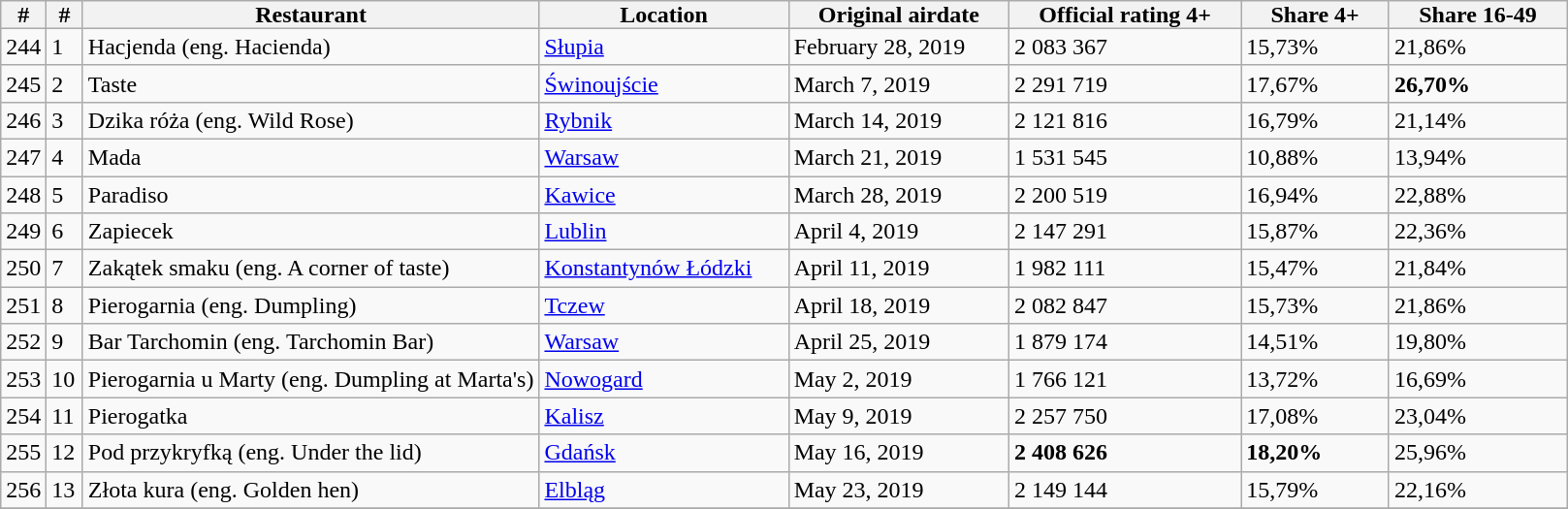<table class=wikitable>
<tr>
<th style="padding: 0px 8px">#</th>
<th style="padding: 0px 8px">#</th>
<th style="padding: 0px 35px">Restaurant</th>
<th style="padding: 0px 55px">Location</th>
<th style="padding: 0px 20px">Original airdate</th>
<th style="padding: 0px 20px">Official rating 4+</th>
<th style="padding: 0px 20px">Share 4+</th>
<th style="padding: 0px 20px">Share 16-49</th>
</tr>
<tr>
<td>244</td>
<td>1</td>
<td>Hacjenda (eng. Hacienda) </td>
<td><a href='#'>Słupia</a></td>
<td>February 28, 2019</td>
<td>2 083 367</td>
<td>15,73%</td>
<td>21,86%</td>
</tr>
<tr>
<td>245</td>
<td>2</td>
<td>Taste </td>
<td><a href='#'>Świnoujście</a></td>
<td>March 7, 2019</td>
<td>2 291 719</td>
<td>17,67%</td>
<td><strong>26,70%</strong></td>
</tr>
<tr>
<td>246</td>
<td>3</td>
<td>Dzika róża (eng. Wild Rose) </td>
<td><a href='#'>Rybnik</a></td>
<td>March 14, 2019</td>
<td>2 121 816</td>
<td>16,79%</td>
<td>21,14%</td>
</tr>
<tr>
<td>247</td>
<td>4</td>
<td>Mada </td>
<td><a href='#'>Warsaw</a></td>
<td>March 21, 2019</td>
<td>1 531 545</td>
<td>10,88%</td>
<td>13,94%</td>
</tr>
<tr>
<td>248</td>
<td>5</td>
<td>Paradiso </td>
<td><a href='#'>Kawice</a></td>
<td>March 28, 2019</td>
<td>2 200 519</td>
<td>16,94%</td>
<td>22,88%</td>
</tr>
<tr>
<td>249</td>
<td>6</td>
<td>Zapiecek </td>
<td><a href='#'>Lublin</a></td>
<td>April 4, 2019</td>
<td>2 147 291</td>
<td>15,87%</td>
<td>22,36%</td>
</tr>
<tr>
<td>250</td>
<td>7</td>
<td>Zakątek smaku (eng. A corner of taste) </td>
<td><a href='#'>Konstantynów Łódzki</a></td>
<td>April 11, 2019</td>
<td>1 982 111</td>
<td>15,47%</td>
<td>21,84%</td>
</tr>
<tr>
<td>251</td>
<td>8</td>
<td>Pierogarnia (eng. Dumpling) </td>
<td><a href='#'>Tczew</a></td>
<td>April 18, 2019</td>
<td>2 082 847</td>
<td>15,73%</td>
<td>21,86%</td>
</tr>
<tr>
<td>252</td>
<td>9</td>
<td>Bar Tarchomin (eng. Tarchomin Bar) </td>
<td><a href='#'>Warsaw</a></td>
<td>April 25, 2019</td>
<td>1 879 174</td>
<td>14,51%</td>
<td>19,80%</td>
</tr>
<tr>
<td>253</td>
<td>10</td>
<td>Pierogarnia u Marty (eng. Dumpling at Marta's) </td>
<td><a href='#'>Nowogard</a></td>
<td>May 2, 2019</td>
<td>1 766 121</td>
<td>13,72%</td>
<td>16,69%</td>
</tr>
<tr>
<td>254</td>
<td>11</td>
<td>Pierogatka </td>
<td><a href='#'>Kalisz</a></td>
<td>May 9, 2019</td>
<td>2 257 750</td>
<td>17,08%</td>
<td>23,04%</td>
</tr>
<tr>
<td>255</td>
<td>12</td>
<td>Pod przykryfką (eng. Under the lid) </td>
<td><a href='#'>Gdańsk</a></td>
<td>May 16, 2019</td>
<td><strong>2 408 626</strong></td>
<td><strong>18,20%</strong></td>
<td>25,96%</td>
</tr>
<tr>
<td>256</td>
<td>13</td>
<td>Złota kura (eng. Golden hen) </td>
<td><a href='#'>Elbląg</a></td>
<td>May 23, 2019</td>
<td>2 149 144</td>
<td>15,79%</td>
<td>22,16%</td>
</tr>
<tr>
</tr>
</table>
